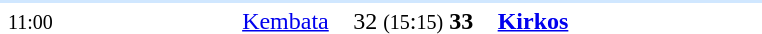<table style="text-align:center" width=550>
<tr>
<th width=5%></th>
<th width=25%></th>
<th width=15%></th>
<th width=25%></th>
<th width=5%></th>
</tr>
<tr align="left" bgcolor=#D0E7FF>
<td colspan=4></td>
</tr>
<tr>
<td><small>11:00</small></td>
<td align="right"><a href='#'>Kembata</a> </td>
<td>32 <small>(15</small>:<small>15)</small> <strong>33</strong></td>
<td align=left> <strong><a href='#'>Kirkos</a></strong></td>
<td></td>
</tr>
</table>
